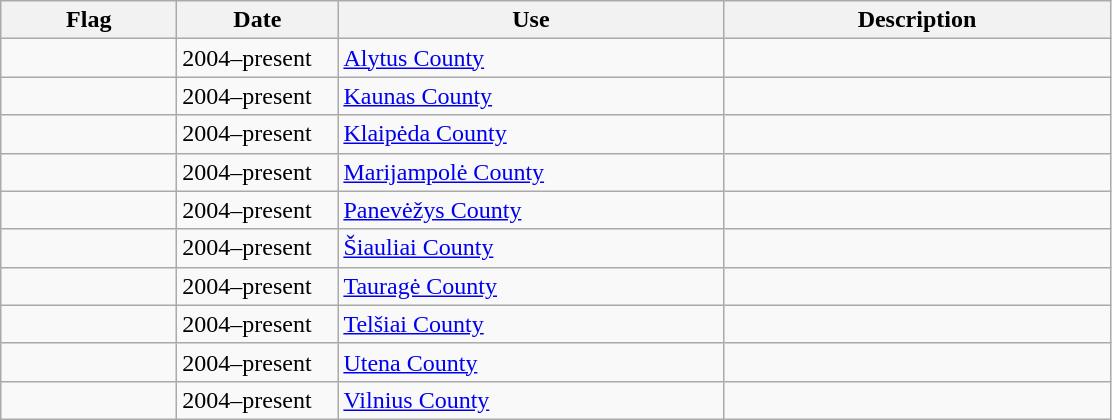<table class="wikitable sortable">
<tr>
<th width="110">Flag</th>
<th width="100">Date</th>
<th width="250">Use</th>
<th width="250">Description</th>
</tr>
<tr>
<td></td>
<td>2004–present</td>
<td><a href='#'>Alytus County</a></td>
<td></td>
</tr>
<tr>
<td></td>
<td>2004–present</td>
<td><a href='#'>Kaunas County</a></td>
<td></td>
</tr>
<tr>
<td></td>
<td>2004–present</td>
<td><a href='#'>Klaipėda County</a></td>
<td></td>
</tr>
<tr>
<td></td>
<td>2004–present</td>
<td><a href='#'>Marijampolė County</a></td>
<td></td>
</tr>
<tr>
<td></td>
<td>2004–present</td>
<td><a href='#'>Panevėžys County</a></td>
<td></td>
</tr>
<tr>
<td></td>
<td>2004–present</td>
<td><a href='#'>Šiauliai County</a></td>
<td></td>
</tr>
<tr>
<td></td>
<td>2004–present</td>
<td><a href='#'>Tauragė County</a></td>
<td></td>
</tr>
<tr>
<td></td>
<td>2004–present</td>
<td><a href='#'>Telšiai County</a></td>
<td></td>
</tr>
<tr>
<td></td>
<td>2004–present</td>
<td><a href='#'>Utena County</a></td>
<td></td>
</tr>
<tr>
<td></td>
<td>2004–present</td>
<td><a href='#'>Vilnius County</a></td>
<td></td>
</tr>
</table>
